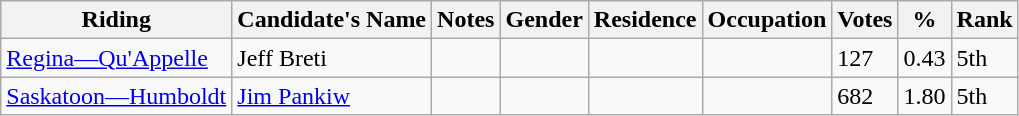<table class="wikitable" border="1">
<tr>
<th>Riding</th>
<th>Candidate's Name</th>
<th>Notes</th>
<th>Gender</th>
<th>Residence</th>
<th>Occupation</th>
<th>Votes</th>
<th>%</th>
<th>Rank</th>
</tr>
<tr>
<td><a href='#'>Regina—Qu'Appelle</a></td>
<td>Jeff Breti</td>
<td></td>
<td></td>
<td></td>
<td></td>
<td>127</td>
<td>0.43</td>
<td>5th</td>
</tr>
<tr>
<td><a href='#'>Saskatoon—Humboldt</a></td>
<td><a href='#'>Jim Pankiw</a></td>
<td></td>
<td></td>
<td></td>
<td></td>
<td>682</td>
<td>1.80</td>
<td>5th</td>
</tr>
</table>
